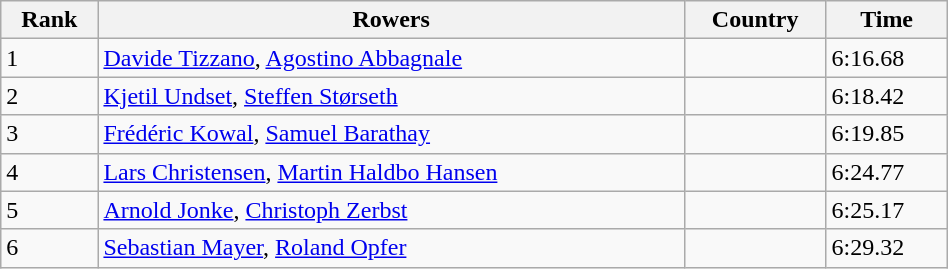<table class="wikitable" width=50%>
<tr>
<th>Rank</th>
<th>Rowers</th>
<th>Country</th>
<th>Time</th>
</tr>
<tr>
<td>1</td>
<td><a href='#'>Davide Tizzano</a>, <a href='#'>Agostino Abbagnale</a></td>
<td></td>
<td>6:16.68</td>
</tr>
<tr>
<td>2</td>
<td><a href='#'>Kjetil Undset</a>, <a href='#'>Steffen Størseth</a></td>
<td></td>
<td>6:18.42</td>
</tr>
<tr>
<td>3</td>
<td><a href='#'>Frédéric Kowal</a>, <a href='#'>Samuel Barathay</a></td>
<td></td>
<td>6:19.85</td>
</tr>
<tr>
<td>4</td>
<td><a href='#'>Lars Christensen</a>, <a href='#'>Martin Haldbo Hansen</a></td>
<td></td>
<td>6:24.77</td>
</tr>
<tr>
<td>5</td>
<td><a href='#'>Arnold Jonke</a>, <a href='#'>Christoph Zerbst</a></td>
<td></td>
<td>6:25.17</td>
</tr>
<tr>
<td>6</td>
<td><a href='#'>Sebastian Mayer</a>, <a href='#'>Roland Opfer</a></td>
<td></td>
<td>6:29.32</td>
</tr>
</table>
